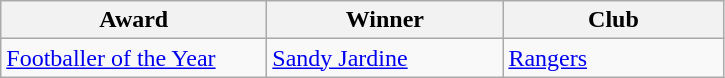<table class="wikitable">
<tr>
<th width=170>Award</th>
<th width=150>Winner</th>
<th width=140>Club</th>
</tr>
<tr>
<td><a href='#'>Footballer of the Year</a></td>
<td> <a href='#'>Sandy Jardine</a></td>
<td><a href='#'>Rangers</a></td>
</tr>
</table>
